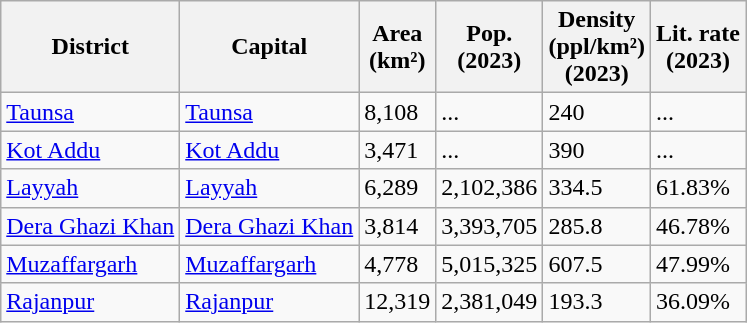<table class="wikitable sortable static-row-numbers static-row-header-hash">
<tr>
<th>District</th>
<th>Capital</th>
<th>Area<br>(km²)</th>
<th>Pop.<br>(2023)</th>
<th>Density<br>(ppl/km²)<br>(2023)</th>
<th>Lit. rate<br>(2023)</th>
</tr>
<tr>
<td><a href='#'>Taunsa</a></td>
<td><a href='#'>Taunsa</a></td>
<td>8,108</td>
<td>...</td>
<td>240</td>
<td>...</td>
</tr>
<tr>
<td><a href='#'>Kot Addu</a></td>
<td><a href='#'>Kot Addu</a></td>
<td>3,471</td>
<td>...</td>
<td>390</td>
<td>...</td>
</tr>
<tr>
<td><a href='#'>Layyah</a></td>
<td><a href='#'>Layyah</a></td>
<td>6,289</td>
<td>2,102,386</td>
<td>334.5</td>
<td>61.83%</td>
</tr>
<tr>
<td><a href='#'>Dera Ghazi Khan</a></td>
<td><a href='#'>Dera Ghazi Khan</a></td>
<td>3,814</td>
<td>3,393,705</td>
<td>285.8</td>
<td>46.78%</td>
</tr>
<tr>
<td><a href='#'>Muzaffargarh</a></td>
<td><a href='#'>Muzaffargarh</a></td>
<td>4,778</td>
<td>5,015,325</td>
<td>607.5</td>
<td>47.99%</td>
</tr>
<tr>
<td><a href='#'>Rajanpur</a></td>
<td><a href='#'>Rajanpur</a></td>
<td>12,319</td>
<td>2,381,049</td>
<td>193.3</td>
<td>36.09%</td>
</tr>
</table>
